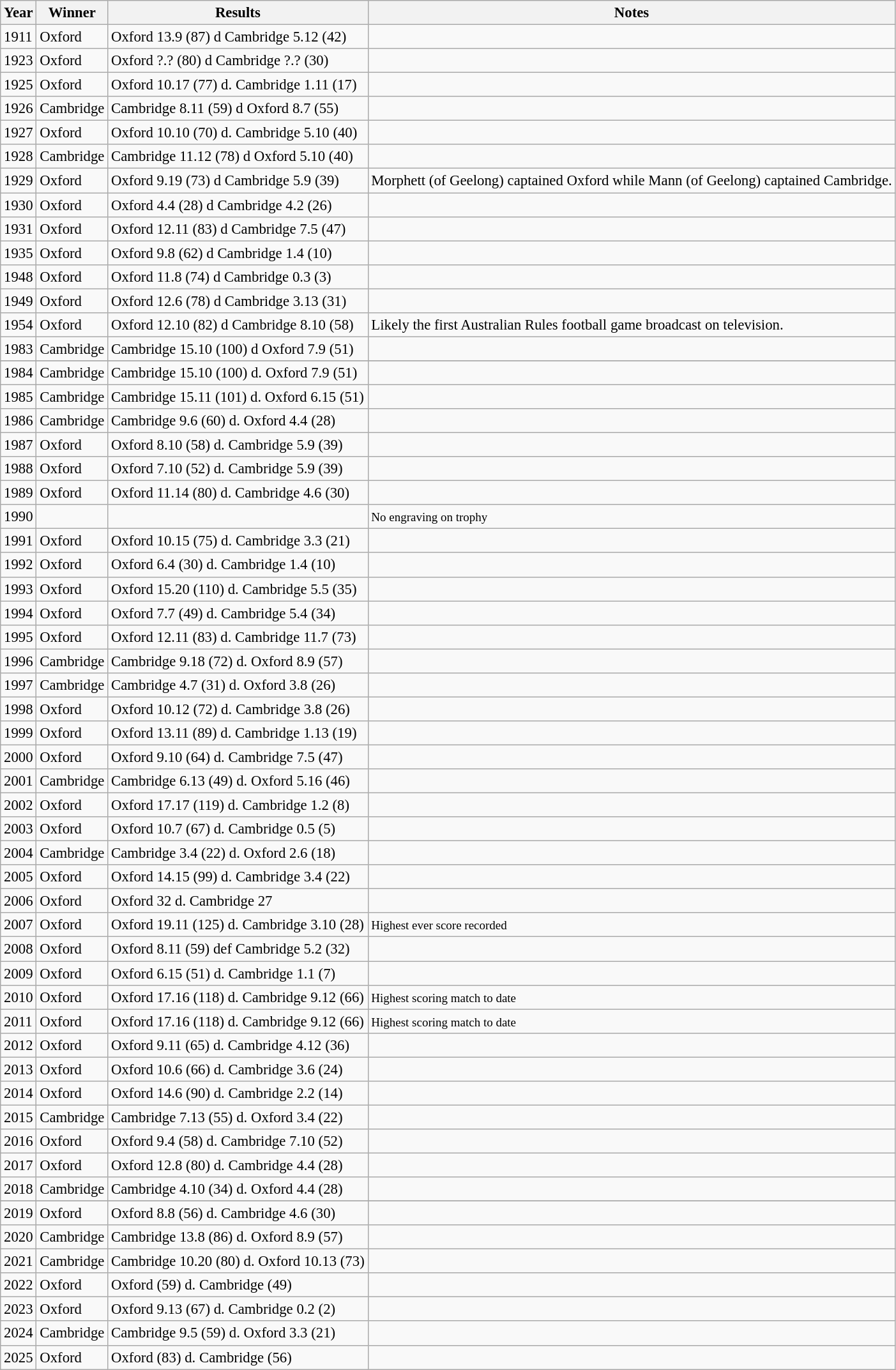<table class="wikitable" style="font-size: 95%;">
<tr>
<th>Year</th>
<th>Winner</th>
<th>Results</th>
<th>Notes</th>
</tr>
<tr>
<td>1911</td>
<td>Oxford</td>
<td>Oxford 13.9 (87) d Cambridge 5.12 (42)</td>
<td></td>
</tr>
<tr>
<td>1923</td>
<td>Oxford</td>
<td>Oxford ?.? (80) d Cambridge ?.? (30)</td>
<td></td>
</tr>
<tr>
<td>1925</td>
<td>Oxford</td>
<td>Oxford 10.17 (77) d. Cambridge 1.11 (17)</td>
<td></td>
</tr>
<tr>
<td>1926</td>
<td>Cambridge</td>
<td>Cambridge 8.11 (59) d Oxford 8.7 (55)</td>
<td></td>
</tr>
<tr>
<td>1927</td>
<td>Oxford</td>
<td>Oxford 10.10 (70) d. Cambridge 5.10 (40)</td>
<td></td>
</tr>
<tr>
<td>1928</td>
<td>Cambridge</td>
<td>Cambridge 11.12 (78) d Oxford 5.10 (40)</td>
<td></td>
</tr>
<tr>
<td>1929</td>
<td>Oxford</td>
<td>Oxford 9.19 (73) d Cambridge 5.9 (39)</td>
<td> Morphett (of Geelong) captained Oxford while Mann (of Geelong) captained Cambridge.</td>
</tr>
<tr>
<td>1930</td>
<td>Oxford</td>
<td>Oxford 4.4 (28) d Cambridge 4.2 (26)</td>
<td></td>
</tr>
<tr>
<td>1931</td>
<td>Oxford</td>
<td>Oxford 12.11 (83) d Cambridge 7.5 (47)</td>
<td></td>
</tr>
<tr>
<td>1935</td>
<td>Oxford</td>
<td>Oxford 9.8 (62) d Cambridge 1.4 (10)</td>
<td></td>
</tr>
<tr>
<td>1948</td>
<td>Oxford</td>
<td>Oxford 11.8 (74) d Cambridge 0.3 (3)</td>
<td></td>
</tr>
<tr>
<td>1949</td>
<td>Oxford</td>
<td>Oxford 12.6 (78) d Cambridge 3.13 (31)</td>
<td></td>
</tr>
<tr>
<td>1954</td>
<td>Oxford</td>
<td>Oxford 12.10 (82) d Cambridge 8.10 (58)</td>
<td> Likely the first Australian Rules football game broadcast on television.</td>
</tr>
<tr>
<td>1983</td>
<td>Cambridge</td>
<td>Cambridge 15.10 (100) d Oxford 7.9 (51)</td>
<td></td>
</tr>
<tr>
</tr>
<tr>
<td>1984</td>
<td>Cambridge</td>
<td>Cambridge 15.10 (100) d. Oxford 7.9 (51)</td>
<td></td>
</tr>
<tr>
<td>1985</td>
<td>Cambridge</td>
<td>Cambridge 15.11 (101) d. Oxford 6.15 (51)</td>
<td></td>
</tr>
<tr>
<td>1986</td>
<td>Cambridge</td>
<td>Cambridge 9.6 (60) d. Oxford 4.4 (28)</td>
<td></td>
</tr>
<tr>
<td>1987</td>
<td>Oxford</td>
<td>Oxford 8.10 (58) d. Cambridge 5.9 (39)</td>
<td></td>
</tr>
<tr>
<td>1988</td>
<td>Oxford</td>
<td>Oxford 7.10 (52) d. Cambridge 5.9 (39)</td>
<td></td>
</tr>
<tr>
<td>1989</td>
<td>Oxford</td>
<td>Oxford 11.14 (80) d. Cambridge 4.6 (30)</td>
<td></td>
</tr>
<tr>
<td>1990</td>
<td></td>
<td></td>
<td><small>No engraving on trophy</small></td>
</tr>
<tr>
<td>1991</td>
<td>Oxford</td>
<td>Oxford 10.15 (75) d. Cambridge 3.3 (21)</td>
<td></td>
</tr>
<tr>
<td>1992</td>
<td>Oxford</td>
<td>Oxford 6.4 (30) d. Cambridge 1.4 (10)</td>
<td></td>
</tr>
<tr>
<td>1993</td>
<td>Oxford</td>
<td>Oxford 15.20 (110) d. Cambridge 5.5 (35)</td>
<td></td>
</tr>
<tr>
<td>1994</td>
<td>Oxford</td>
<td>Oxford 7.7 (49) d. Cambridge 5.4 (34)</td>
<td></td>
</tr>
<tr>
<td>1995</td>
<td>Oxford</td>
<td>Oxford 12.11 (83) d. Cambridge 11.7 (73)</td>
<td></td>
</tr>
<tr>
<td>1996</td>
<td>Cambridge</td>
<td>Cambridge 9.18 (72) d. Oxford 8.9 (57)</td>
<td></td>
</tr>
<tr>
<td>1997</td>
<td>Cambridge</td>
<td>Cambridge 4.7 (31) d. Oxford 3.8 (26)</td>
<td></td>
</tr>
<tr>
<td>1998</td>
<td>Oxford</td>
<td>Oxford 10.12 (72) d. Cambridge 3.8 (26)</td>
<td></td>
</tr>
<tr>
<td>1999</td>
<td>Oxford</td>
<td>Oxford 13.11 (89) d. Cambridge 1.13 (19)</td>
<td></td>
</tr>
<tr>
<td>2000</td>
<td>Oxford</td>
<td>Oxford 9.10 (64) d. Cambridge 7.5 (47)</td>
<td></td>
</tr>
<tr>
<td>2001</td>
<td>Cambridge</td>
<td>Cambridge 6.13 (49) d. Oxford 5.16 (46)</td>
<td></td>
</tr>
<tr>
<td>2002</td>
<td>Oxford</td>
<td>Oxford 17.17 (119) d. Cambridge 1.2 (8)</td>
<td></td>
</tr>
<tr>
<td>2003</td>
<td>Oxford</td>
<td>Oxford 10.7 (67) d. Cambridge 0.5 (5)</td>
<td></td>
</tr>
<tr>
<td>2004</td>
<td>Cambridge</td>
<td>Cambridge 3.4 (22) d. Oxford 2.6 (18)</td>
<td></td>
</tr>
<tr>
<td>2005</td>
<td>Oxford</td>
<td>Oxford 14.15 (99) d. Cambridge 3.4 (22)</td>
<td></td>
</tr>
<tr>
<td>2006</td>
<td>Oxford</td>
<td>Oxford 32 d. Cambridge 27</td>
<td></td>
</tr>
<tr>
<td>2007</td>
<td>Oxford</td>
<td>Oxford 19.11 (125) d. Cambridge 3.10 (28)</td>
<td><small>Highest ever score recorded</small></td>
</tr>
<tr>
<td>2008</td>
<td>Oxford</td>
<td>Oxford 8.11 (59) def Cambridge 5.2 (32)</td>
<td></td>
</tr>
<tr>
<td>2009</td>
<td>Oxford</td>
<td>Oxford 6.15 (51) d. Cambridge 1.1 (7)</td>
<td></td>
</tr>
<tr>
<td>2010</td>
<td>Oxford</td>
<td>Oxford 17.16 (118) d. Cambridge 9.12 (66)</td>
<td><small>Highest scoring match to date</small></td>
</tr>
<tr>
<td>2011</td>
<td>Oxford</td>
<td>Oxford 17.16 (118) d. Cambridge 9.12 (66)</td>
<td><small>Highest scoring match to date</small></td>
</tr>
<tr>
<td>2012</td>
<td>Oxford</td>
<td>Oxford 9.11 (65) d. Cambridge 4.12 (36)</td>
<td></td>
</tr>
<tr>
<td>2013</td>
<td>Oxford</td>
<td>Oxford 10.6 (66) d. Cambridge 3.6 (24)</td>
<td></td>
</tr>
<tr>
<td>2014</td>
<td>Oxford</td>
<td>Oxford 14.6 (90) d. Cambridge 2.2 (14)</td>
<td></td>
</tr>
<tr>
<td>2015</td>
<td>Cambridge</td>
<td>Cambridge 7.13 (55) d. Oxford 3.4 (22)</td>
<td></td>
</tr>
<tr>
<td>2016</td>
<td>Oxford</td>
<td>Oxford 9.4 (58) d. Cambridge 7.10 (52)</td>
<td></td>
</tr>
<tr>
<td>2017</td>
<td>Oxford</td>
<td>Oxford 12.8 (80) d. Cambridge 4.4 (28)</td>
<td></td>
</tr>
<tr>
<td>2018</td>
<td>Cambridge</td>
<td>Cambridge 4.10 (34) d. Oxford 4.4 (28)</td>
<td></td>
</tr>
<tr>
</tr>
<tr>
<td>2019</td>
<td>Oxford</td>
<td>Oxford 8.8 (56) d. Cambridge 4.6 (30)</td>
<td></td>
</tr>
<tr>
<td>2020</td>
<td>Cambridge</td>
<td>Cambridge 13.8 (86) d. Oxford 8.9 (57)</td>
<td></td>
</tr>
<tr>
<td>2021</td>
<td>Cambridge</td>
<td>Cambridge 10.20 (80) d. Oxford 10.13 (73)</td>
</tr>
<tr>
<td>2022</td>
<td>Oxford</td>
<td>Oxford (59) d. Cambridge (49)</td>
<td></td>
</tr>
<tr>
<td>2023</td>
<td>Oxford</td>
<td>Oxford 9.13 (67) d. Cambridge 0.2 (2)</td>
<td></td>
</tr>
<tr>
<td>2024</td>
<td>Cambridge</td>
<td>Cambridge 9.5 (59) d. Oxford 3.3 (21)</td>
<td></td>
</tr>
<tr>
<td>2025</td>
<td>Oxford</td>
<td>Oxford (83) d. Cambridge (56)</td>
<td></td>
</tr>
</table>
